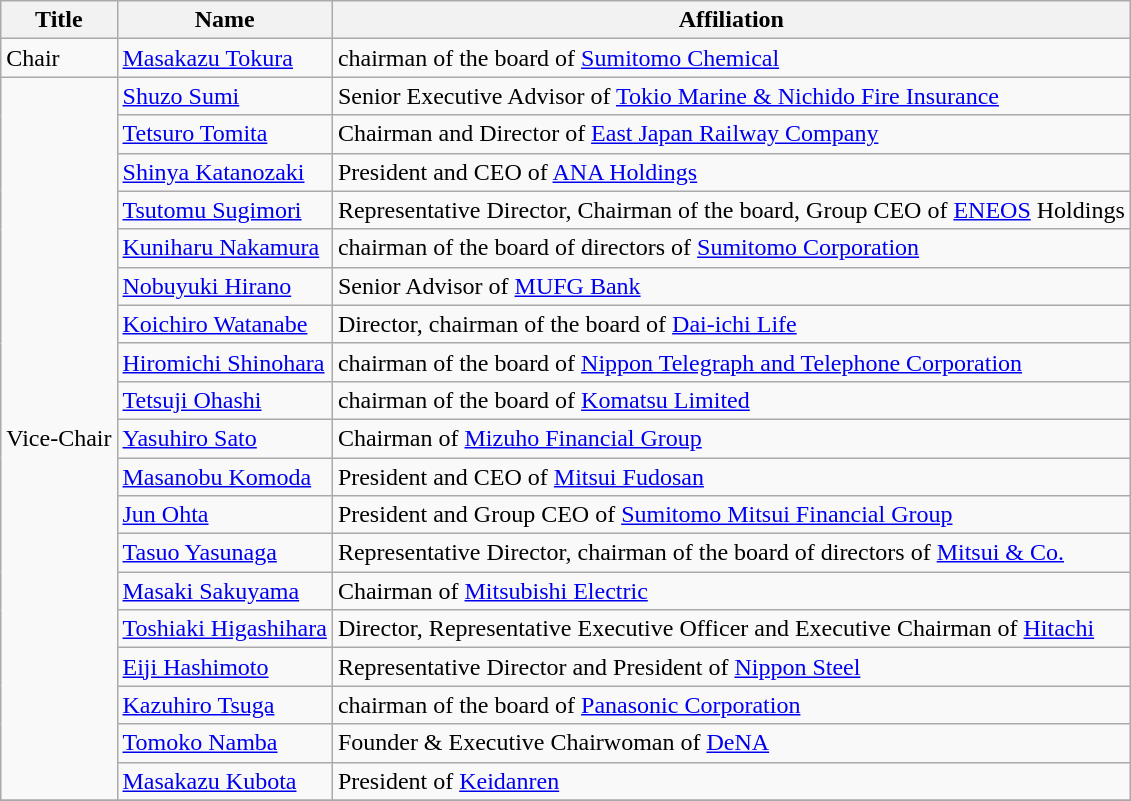<table class="wikitable">
<tr>
<th>Title</th>
<th>Name</th>
<th>Affiliation</th>
</tr>
<tr>
<td>Chair</td>
<td><a href='#'>Masakazu Tokura</a></td>
<td>chairman of the board of <a href='#'>Sumitomo Chemical</a></td>
</tr>
<tr>
<td rowspan="19">Vice-Chair</td>
<td><a href='#'>Shuzo Sumi</a></td>
<td>Senior Executive Advisor of <a href='#'>Tokio Marine & Nichido Fire Insurance</a></td>
</tr>
<tr>
<td><a href='#'>Tetsuro Tomita</a></td>
<td>Chairman and Director of <a href='#'>East Japan Railway Company</a></td>
</tr>
<tr>
<td><a href='#'>Shinya Katanozaki</a></td>
<td>President and CEO of <a href='#'>ANA Holdings</a></td>
</tr>
<tr>
<td><a href='#'>Tsutomu Sugimori</a></td>
<td>Representative Director, Chairman of the board, Group CEO of <a href='#'>ENEOS</a> Holdings</td>
</tr>
<tr>
<td><a href='#'>Kuniharu Nakamura</a></td>
<td>chairman of the board of directors of <a href='#'>Sumitomo Corporation</a></td>
</tr>
<tr>
<td><a href='#'>Nobuyuki Hirano</a></td>
<td>Senior Advisor of <a href='#'>MUFG Bank</a></td>
</tr>
<tr>
<td><a href='#'>Koichiro Watanabe</a></td>
<td>Director, chairman of the board of <a href='#'>Dai-ichi Life</a></td>
</tr>
<tr>
<td><a href='#'>Hiromichi Shinohara</a></td>
<td>chairman of the board of <a href='#'>Nippon Telegraph and Telephone Corporation</a></td>
</tr>
<tr>
<td><a href='#'>Tetsuji Ohashi</a></td>
<td>chairman of the board of <a href='#'>Komatsu Limited</a></td>
</tr>
<tr>
<td><a href='#'>Yasuhiro Sato</a></td>
<td>Chairman of <a href='#'>Mizuho Financial Group</a></td>
</tr>
<tr>
<td><a href='#'>Masanobu Komoda</a></td>
<td>President and CEO of <a href='#'>Mitsui Fudosan</a></td>
</tr>
<tr>
<td><a href='#'>Jun Ohta</a></td>
<td>President and Group CEO of <a href='#'>Sumitomo Mitsui Financial Group</a></td>
</tr>
<tr>
<td><a href='#'>Tasuo Yasunaga</a></td>
<td>Representative Director, chairman of the board of directors of <a href='#'>Mitsui & Co.</a></td>
</tr>
<tr>
<td><a href='#'>Masaki Sakuyama</a></td>
<td>Chairman of <a href='#'>Mitsubishi Electric</a></td>
</tr>
<tr>
<td><a href='#'>Toshiaki Higashihara</a></td>
<td>Director, Representative Executive Officer and Executive Chairman of <a href='#'>Hitachi</a></td>
</tr>
<tr>
<td><a href='#'>Eiji Hashimoto</a></td>
<td>Representative Director and President of <a href='#'>Nippon Steel</a></td>
</tr>
<tr>
<td><a href='#'>Kazuhiro Tsuga</a></td>
<td>chairman of the board of <a href='#'>Panasonic Corporation</a></td>
</tr>
<tr>
<td><a href='#'>Tomoko Namba</a></td>
<td>Founder & Executive Chairwoman of <a href='#'>DeNA</a></td>
</tr>
<tr>
<td><a href='#'>Masakazu Kubota</a></td>
<td>President of <a href='#'>Keidanren</a></td>
</tr>
<tr>
</tr>
</table>
